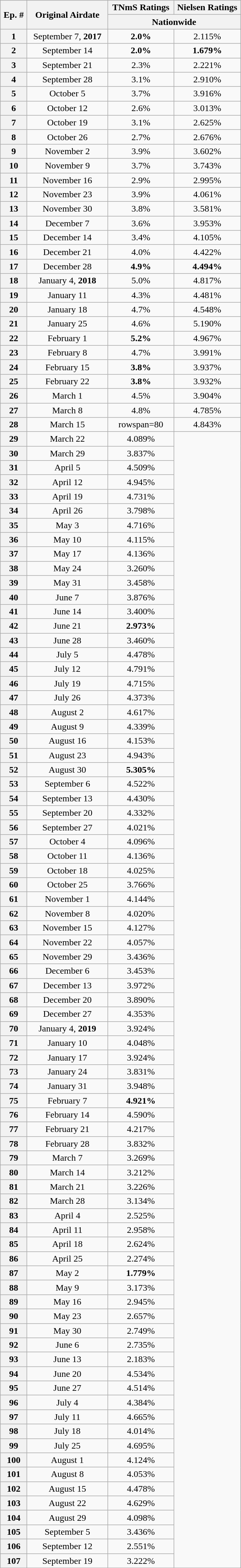<table class=wikitable =wikitable style="text-align:center">
<tr>
<th rowspan=2 style=width:40px;>Ep. #</th>
<th rowspan=2 style=width:135px;>Original Airdate</th>
<th width=110>TNmS Ratings</th>
<th width=110>Nielsen Ratings</th>
</tr>
<tr>
<th colspan=2>Nationwide</th>
</tr>
<tr>
<th>1</th>
<td>September 7, <strong>2017</strong></td>
<td><span><strong>2.0%</strong></span></td>
<td>2.115%</td>
</tr>
<tr>
<th>2</th>
<td>September 14</td>
<td><span><strong>2.0%</strong></span></td>
<td><span><strong>1.679%</strong></span></td>
</tr>
<tr>
<th>3</th>
<td>September 21</td>
<td>2.3%</td>
<td>2.221%</td>
</tr>
<tr>
<th>4</th>
<td>September 28</td>
<td>3.1%</td>
<td>2.910%</td>
</tr>
<tr>
<th>5</th>
<td>October 5</td>
<td>3.7%</td>
<td>3.916%</td>
</tr>
<tr>
<th>6</th>
<td>October 12</td>
<td>2.6%</td>
<td>3.013%</td>
</tr>
<tr>
<th>7</th>
<td>October 19</td>
<td>3.1%</td>
<td>2.625%</td>
</tr>
<tr>
<th>8</th>
<td>October 26</td>
<td>2.7%</td>
<td>2.676%</td>
</tr>
<tr>
<th>9</th>
<td>November 2</td>
<td>3.9%</td>
<td>3.602%</td>
</tr>
<tr>
<th>10</th>
<td>November 9</td>
<td>3.7%</td>
<td>3.743%</td>
</tr>
<tr>
<th>11</th>
<td>November 16</td>
<td>2.9%</td>
<td>2.995%</td>
</tr>
<tr>
<th>12</th>
<td>November 23</td>
<td>3.9%</td>
<td>4.061%</td>
</tr>
<tr>
<th>13</th>
<td>November 30</td>
<td>3.8%</td>
<td>3.581%</td>
</tr>
<tr>
<th>14</th>
<td>December 7</td>
<td>3.6%</td>
<td>3.953%</td>
</tr>
<tr>
<th>15</th>
<td>December 14</td>
<td>3.4%</td>
<td>4.105%</td>
</tr>
<tr>
<th>16</th>
<td>December 21</td>
<td>4.0%</td>
<td>4.422%</td>
</tr>
<tr>
<th>17</th>
<td>December 28</td>
<td><span><strong>4.9%</strong></span></td>
<td><span><strong>4.494%</strong></span></td>
</tr>
<tr>
<th>18</th>
<td>January 4, <strong>2018</strong></td>
<td>5.0%</td>
<td>4.817%</td>
</tr>
<tr>
<th>19</th>
<td>January 11</td>
<td>4.3%</td>
<td>4.481%</td>
</tr>
<tr>
<th>20</th>
<td>January 18</td>
<td>4.7%</td>
<td>4.548%</td>
</tr>
<tr>
<th>21</th>
<td>January 25</td>
<td>4.6%</td>
<td>5.190%</td>
</tr>
<tr>
<th>22</th>
<td>February 1</td>
<td><span><strong>5.2%</strong></span></td>
<td>4.967%</td>
</tr>
<tr>
<th>23</th>
<td>February 8</td>
<td>4.7%</td>
<td>3.991%</td>
</tr>
<tr>
<th>24</th>
<td>February 15</td>
<td><span><strong>3.8%</strong></span></td>
<td>3.937%</td>
</tr>
<tr>
<th>25</th>
<td>February 22</td>
<td><span><strong>3.8%</strong></span></td>
<td>3.932%</td>
</tr>
<tr>
<th>26</th>
<td>March 1</td>
<td>4.5%</td>
<td>3.904%</td>
</tr>
<tr>
<th>27</th>
<td>March 8</td>
<td>4.8%</td>
<td>4.785%</td>
</tr>
<tr>
<th>28</th>
<td>March 15</td>
<td>rowspan=80 </td>
<td>4.843%</td>
</tr>
<tr>
<th>29</th>
<td>March 22</td>
<td>4.089%</td>
</tr>
<tr>
<th>30</th>
<td>March 29</td>
<td>3.837%</td>
</tr>
<tr>
<th>31</th>
<td>April 5</td>
<td>4.509%</td>
</tr>
<tr>
<th>32</th>
<td>April 12</td>
<td>4.945%</td>
</tr>
<tr>
<th>33</th>
<td>April 19</td>
<td>4.731%</td>
</tr>
<tr>
<th>34</th>
<td>April 26</td>
<td>3.798%</td>
</tr>
<tr>
<th>35</th>
<td>May 3</td>
<td>4.716%</td>
</tr>
<tr>
<th>36</th>
<td>May 10</td>
<td>4.115%</td>
</tr>
<tr>
<th>37</th>
<td>May 17</td>
<td>4.136%</td>
</tr>
<tr>
<th>38</th>
<td>May 24</td>
<td>3.260%</td>
</tr>
<tr>
<th>39</th>
<td>May 31</td>
<td>3.458%</td>
</tr>
<tr>
<th>40</th>
<td>June 7</td>
<td>3.876%</td>
</tr>
<tr>
<th>41</th>
<td>June 14</td>
<td>3.400%</td>
</tr>
<tr>
<th>42</th>
<td>June 21</td>
<td><span><strong>2.973%</strong></span></td>
</tr>
<tr>
<th>43</th>
<td>June 28</td>
<td>3.460%</td>
</tr>
<tr>
<th>44</th>
<td>July 5</td>
<td>4.478%</td>
</tr>
<tr>
<th>45</th>
<td>July 12</td>
<td>4.791%</td>
</tr>
<tr>
<th>46</th>
<td>July 19</td>
<td>4.715%</td>
</tr>
<tr>
<th>47</th>
<td>July 26</td>
<td>4.373%</td>
</tr>
<tr>
<th>48</th>
<td>August 2</td>
<td>4.617%</td>
</tr>
<tr>
<th>49</th>
<td>August 9</td>
<td>4.339%</td>
</tr>
<tr>
<th>50</th>
<td>August 16</td>
<td>4.153%</td>
</tr>
<tr>
<th>51</th>
<td>August 23</td>
<td>4.943%</td>
</tr>
<tr>
<th>52</th>
<td>August 30</td>
<td><span><strong>5.305%</strong></span></td>
</tr>
<tr>
<th>53</th>
<td>September 6</td>
<td>4.522%</td>
</tr>
<tr>
<th>54</th>
<td>September 13</td>
<td>4.430%</td>
</tr>
<tr>
<th>55</th>
<td>September 20</td>
<td>4.332%</td>
</tr>
<tr>
<th>56</th>
<td>September 27</td>
<td>4.021%</td>
</tr>
<tr>
<th>57</th>
<td>October 4</td>
<td>4.096%</td>
</tr>
<tr>
<th>58</th>
<td>October 11</td>
<td>4.136%</td>
</tr>
<tr>
<th>59</th>
<td>October 18</td>
<td>4.025%</td>
</tr>
<tr>
<th>60</th>
<td>October 25</td>
<td>3.766%</td>
</tr>
<tr>
<th>61</th>
<td>November 1</td>
<td>4.144%</td>
</tr>
<tr>
<th>62</th>
<td>November 8</td>
<td>4.020%</td>
</tr>
<tr>
<th>63</th>
<td>November 15</td>
<td>4.127%</td>
</tr>
<tr>
<th>64</th>
<td>November 22</td>
<td>4.057%</td>
</tr>
<tr>
<th>65</th>
<td>November 29</td>
<td>3.436%</td>
</tr>
<tr>
<th>66</th>
<td>December 6</td>
<td>3.453%</td>
</tr>
<tr>
<th>67</th>
<td>December 13</td>
<td>3.972%</td>
</tr>
<tr>
<th>68</th>
<td>December 20</td>
<td>3.890%</td>
</tr>
<tr>
<th>69</th>
<td>December 27</td>
<td>4.353%</td>
</tr>
<tr>
<th>70</th>
<td>January 4, <strong>2019</strong></td>
<td>3.924%</td>
</tr>
<tr>
<th>71</th>
<td>January 10</td>
<td>4.048%</td>
</tr>
<tr>
<th>72</th>
<td>January 17</td>
<td>3.924%</td>
</tr>
<tr>
<th>73</th>
<td>January 24</td>
<td>3.831%</td>
</tr>
<tr>
<th>74</th>
<td>January 31</td>
<td>3.948%</td>
</tr>
<tr>
<th>75</th>
<td>February 7</td>
<td><span><strong>4.921%</strong></span></td>
</tr>
<tr>
<th>76</th>
<td>February 14</td>
<td>4.590%</td>
</tr>
<tr>
<th>77</th>
<td>February 21</td>
<td>4.217%</td>
</tr>
<tr>
<th>78</th>
<td>February 28</td>
<td>3.832%</td>
</tr>
<tr>
<th>79</th>
<td>March 7</td>
<td>3.269%</td>
</tr>
<tr>
<th>80</th>
<td>March 14</td>
<td>3.212%</td>
</tr>
<tr>
<th>81</th>
<td>March 21</td>
<td>3.226%</td>
</tr>
<tr>
<th>82</th>
<td>March 28</td>
<td>3.134%</td>
</tr>
<tr>
<th>83</th>
<td>April 4</td>
<td>2.525%</td>
</tr>
<tr>
<th>84</th>
<td>April 11</td>
<td>2.958%</td>
</tr>
<tr>
<th>85</th>
<td>April 18</td>
<td>2.624%</td>
</tr>
<tr>
<th>86</th>
<td>April 25</td>
<td>2.274%</td>
</tr>
<tr>
<th>87</th>
<td>May 2</td>
<td><span><strong>1.779%</strong></span></td>
</tr>
<tr>
<th>88</th>
<td>May 9</td>
<td>3.173%</td>
</tr>
<tr>
<th>89</th>
<td>May 16</td>
<td>2.945%</td>
</tr>
<tr>
<th>90</th>
<td>May 23</td>
<td>2.657%</td>
</tr>
<tr>
<th>91</th>
<td>May 30</td>
<td>2.749%</td>
</tr>
<tr>
<th>92</th>
<td>June 6</td>
<td>2.735%</td>
</tr>
<tr>
<th>93</th>
<td>June 13</td>
<td>2.183%</td>
</tr>
<tr>
<th>94</th>
<td>June 20</td>
<td>4.534%</td>
</tr>
<tr>
<th>95</th>
<td>June 27</td>
<td>4.514%</td>
</tr>
<tr>
<th>96</th>
<td>July 4</td>
<td>4.384%</td>
</tr>
<tr>
<th>97</th>
<td>July 11</td>
<td>4.665%</td>
</tr>
<tr>
<th>98</th>
<td>July 18</td>
<td>4.014%</td>
</tr>
<tr>
<th>99</th>
<td>July 25</td>
<td>4.695%</td>
</tr>
<tr>
<th>100</th>
<td>August 1</td>
<td>4.124%</td>
</tr>
<tr>
<th>101</th>
<td>August 8</td>
<td>4.053%</td>
</tr>
<tr>
<th>102</th>
<td>August 15</td>
<td>4.478%</td>
</tr>
<tr>
<th>103</th>
<td>August 22</td>
<td>4.629%</td>
</tr>
<tr>
<th>104</th>
<td>August 29</td>
<td>4.098%</td>
</tr>
<tr>
<th>105</th>
<td>September 5</td>
<td>3.436%</td>
</tr>
<tr>
<th>106</th>
<td>September 12</td>
<td>2.551%</td>
</tr>
<tr>
<th>107</th>
<td>September 19</td>
<td>3.222%</td>
</tr>
</table>
